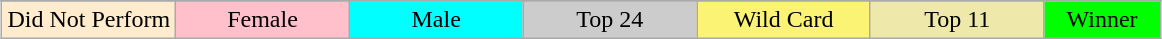<table class="wikitable" style="margin:1em auto; text-align:center;">
<tr>
</tr>
<tr>
<td style="background:#ffebcd; width:15%;">Did Not Perform</td>
<td style="background:pink; width:15%;">Female</td>
<td style="background:cyan; width:15%;">Male</td>
<td style="background:#ccc; width:15%;">Top 24</td>
<td style="background:#fbf373; width:15%;">Wild Card</td>
<td style="background:palegoldenrod; width:15%;">Top 11</td>
<td style="background:lime; width:15%;">Winner</td>
</tr>
</table>
